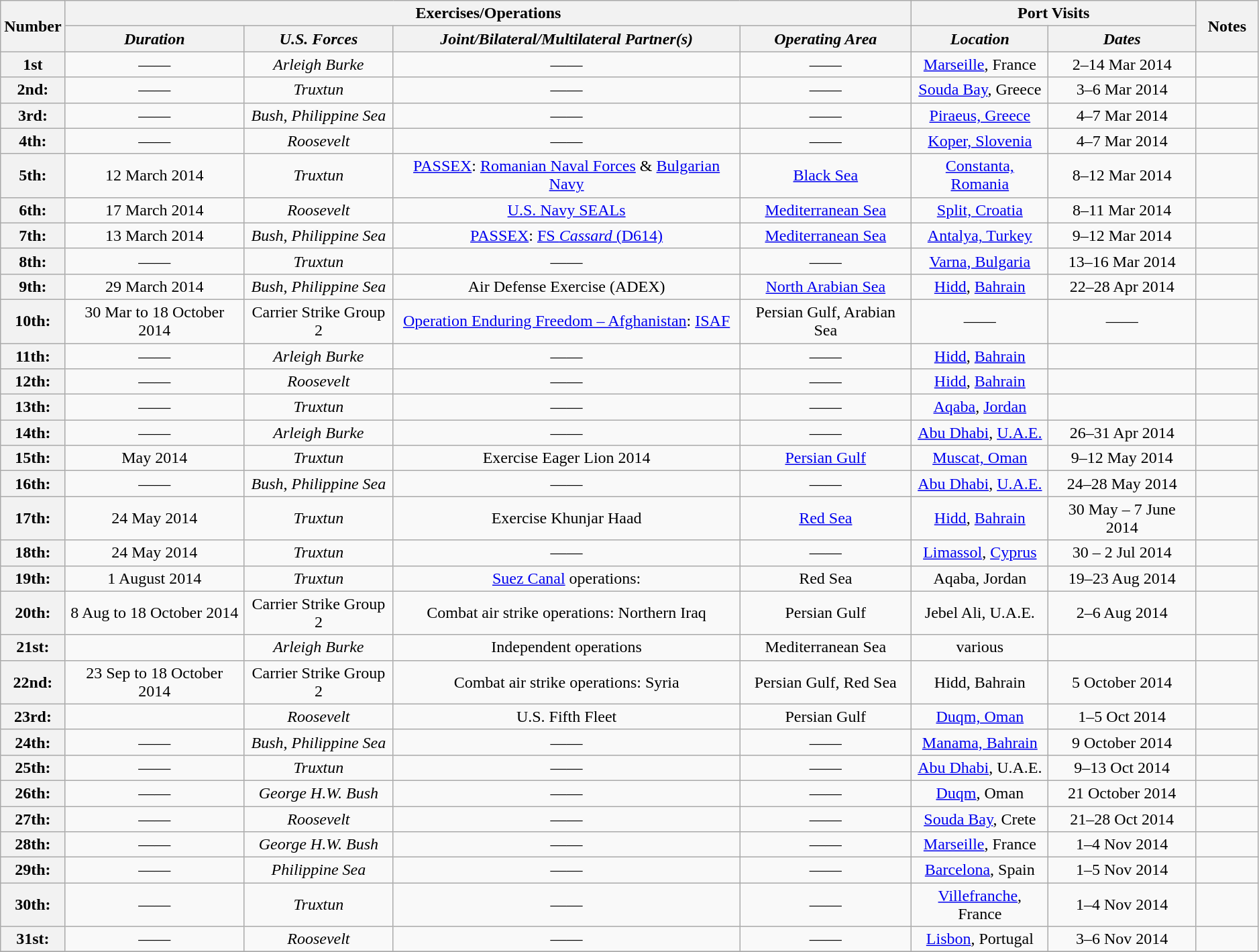<table class="wikitable" style="text-align:center" width=99%>
<tr>
<th rowspan="2" width="5%">Number</th>
<th colspan="4" align="center">Exercises/Operations</th>
<th colspan="2" align="center">Port Visits</th>
<th rowspan="2" width="5%">Notes</th>
</tr>
<tr>
<th align="center"><em>Duration</em></th>
<th align="center"><em>U.S. Forces</em></th>
<th align="center"><em>Joint/Bilateral/Multilateral Partner(s)</em></th>
<th align="center"><em>Operating Area</em></th>
<th align="center"><em>Location</em></th>
<th align="center"><em>Dates</em></th>
</tr>
<tr>
<th>1st</th>
<td>——</td>
<td><em>Arleigh Burke</em></td>
<td>——</td>
<td>——</td>
<td><a href='#'>Marseille</a>, France</td>
<td>2–14 Mar 2014</td>
<td></td>
</tr>
<tr>
<th>2nd:</th>
<td>——</td>
<td><em>Truxtun</em></td>
<td>——</td>
<td>——</td>
<td><a href='#'>Souda Bay</a>, Greece</td>
<td>3–6 Mar 2014</td>
<td></td>
</tr>
<tr>
<th>3rd:</th>
<td>——</td>
<td><em>Bush</em>, <em>Philippine Sea</em></td>
<td>——</td>
<td>——</td>
<td><a href='#'>Piraeus, Greece</a></td>
<td>4–7 Mar 2014</td>
<td></td>
</tr>
<tr>
<th>4th:</th>
<td>——</td>
<td><em>Roosevelt</em></td>
<td>——</td>
<td>——</td>
<td><a href='#'>Koper, Slovenia</a></td>
<td>4–7 Mar 2014</td>
<td></td>
</tr>
<tr>
<th>5th:</th>
<td>12 March 2014</td>
<td><em>Truxtun</em></td>
<td><a href='#'>PASSEX</a>: <a href='#'>Romanian Naval Forces</a> & <a href='#'>Bulgarian Navy</a></td>
<td><a href='#'>Black Sea</a></td>
<td><a href='#'>Constanta, Romania</a></td>
<td>8–12 Mar 2014</td>
<td></td>
</tr>
<tr>
<th>6th:</th>
<td>17 March 2014</td>
<td><em>Roosevelt</em></td>
<td><a href='#'>U.S. Navy SEALs</a></td>
<td><a href='#'>Mediterranean Sea</a></td>
<td><a href='#'>Split, Croatia</a></td>
<td>8–11 Mar 2014</td>
<td></td>
</tr>
<tr>
<th>7th:</th>
<td>13 March 2014</td>
<td><em>Bush</em>, <em>Philippine Sea</em></td>
<td><a href='#'>PASSEX</a>:  <a href='#'>FS <em>Cassard</em> (D614)</a></td>
<td><a href='#'>Mediterranean Sea</a></td>
<td><a href='#'>Antalya, Turkey</a></td>
<td>9–12 Mar 2014</td>
<td></td>
</tr>
<tr>
<th>8th:</th>
<td>——</td>
<td><em>Truxtun</em></td>
<td>——</td>
<td>——</td>
<td><a href='#'>Varna, Bulgaria</a></td>
<td>13–16 Mar 2014</td>
<td></td>
</tr>
<tr>
<th>9th:</th>
<td>29 March 2014</td>
<td><em>Bush</em>, <em>Philippine Sea</em></td>
<td>Air Defense Exercise (ADEX)</td>
<td><a href='#'>North Arabian Sea</a></td>
<td><a href='#'>Hidd</a>, <a href='#'>Bahrain</a></td>
<td>22–28 Apr 2014</td>
<td></td>
</tr>
<tr>
<th>10th:</th>
<td>30 Mar to 18 October 2014</td>
<td>Carrier Strike Group 2</td>
<td><a href='#'>Operation Enduring Freedom – Afghanistan</a>: <a href='#'>ISAF</a></td>
<td>Persian Gulf, Arabian Sea</td>
<td>——</td>
<td>——</td>
<td></td>
</tr>
<tr>
<th>11th:</th>
<td>——</td>
<td><em>Arleigh Burke</em></td>
<td>——</td>
<td>——</td>
<td><a href='#'>Hidd</a>, <a href='#'>Bahrain</a></td>
<td></td>
<td></td>
</tr>
<tr>
<th>12th:</th>
<td>——</td>
<td><em>Roosevelt</em></td>
<td>——</td>
<td>——</td>
<td><a href='#'>Hidd</a>, <a href='#'>Bahrain</a></td>
<td></td>
<td></td>
</tr>
<tr>
<th>13th:</th>
<td>——</td>
<td><em>Truxtun</em></td>
<td>——</td>
<td>——</td>
<td><a href='#'>Aqaba</a>, <a href='#'>Jordan</a></td>
<td></td>
<td></td>
</tr>
<tr>
<th>14th:</th>
<td>——</td>
<td><em>Arleigh Burke</em></td>
<td>——</td>
<td>——</td>
<td><a href='#'>Abu Dhabi</a>, <a href='#'>U.A.E.</a></td>
<td>26–31 Apr 2014</td>
<td></td>
</tr>
<tr>
<th>15th:</th>
<td>May 2014</td>
<td><em>Truxtun</em></td>
<td>Exercise Eager Lion 2014</td>
<td><a href='#'>Persian Gulf</a></td>
<td><a href='#'>Muscat, Oman</a></td>
<td>9–12 May 2014</td>
<td></td>
</tr>
<tr>
<th>16th:</th>
<td>——</td>
<td><em>Bush</em>, <em>Philippine Sea</em></td>
<td>——</td>
<td>——</td>
<td><a href='#'>Abu Dhabi</a>, <a href='#'>U.A.E.</a></td>
<td>24–28 May 2014</td>
<td></td>
</tr>
<tr>
<th>17th:</th>
<td>24 May 2014</td>
<td><em>Truxtun</em></td>
<td>Exercise Khunjar Haad</td>
<td><a href='#'>Red Sea</a></td>
<td><a href='#'>Hidd</a>, <a href='#'>Bahrain</a></td>
<td>30 May – 7 June 2014</td>
<td></td>
</tr>
<tr>
<th>18th:</th>
<td>24 May 2014</td>
<td><em>Truxtun</em></td>
<td>——</td>
<td>——</td>
<td><a href='#'>Limassol</a>, <a href='#'>Cyprus</a></td>
<td>30 – 2 Jul 2014</td>
<td></td>
</tr>
<tr>
<th>19th:</th>
<td>1 August 2014</td>
<td><em>Truxtun</em></td>
<td><a href='#'>Suez Canal</a> operations: </td>
<td>Red Sea</td>
<td>Aqaba, Jordan</td>
<td>19–23 Aug 2014</td>
<td></td>
</tr>
<tr>
<th>20th:</th>
<td>8 Aug to 18 October 2014</td>
<td>Carrier Strike Group 2</td>
<td>Combat air strike operations: Northern Iraq</td>
<td>Persian Gulf</td>
<td>Jebel Ali, U.A.E.</td>
<td>2–6 Aug 2014</td>
<td></td>
</tr>
<tr>
<th>21st:</th>
<td></td>
<td><em>Arleigh Burke</em></td>
<td>Independent operations</td>
<td>Mediterranean Sea</td>
<td>various</td>
<td></td>
<td></td>
</tr>
<tr>
<th>22nd:</th>
<td>23 Sep to 18 October 2014</td>
<td>Carrier Strike Group 2</td>
<td>Combat air strike operations: Syria</td>
<td>Persian Gulf, Red Sea</td>
<td>Hidd, Bahrain</td>
<td>5 October 2014</td>
<td></td>
</tr>
<tr>
<th>23rd:</th>
<td></td>
<td><em>Roosevelt</em></td>
<td>U.S. Fifth Fleet</td>
<td>Persian Gulf</td>
<td><a href='#'>Duqm, Oman</a></td>
<td>1–5 Oct 2014</td>
<td></td>
</tr>
<tr>
<th>24th:</th>
<td>——</td>
<td><em>Bush</em>, <em>Philippine Sea</em></td>
<td>——</td>
<td>——</td>
<td><a href='#'>Manama, Bahrain</a></td>
<td>9 October 2014</td>
<td></td>
</tr>
<tr>
<th>25th:</th>
<td>——</td>
<td><em>Truxtun</em></td>
<td>——</td>
<td>——</td>
<td><a href='#'>Abu Dhabi</a>, U.A.E.</td>
<td>9–13 Oct 2014</td>
<td></td>
</tr>
<tr>
<th>26th:</th>
<td>——</td>
<td><em>George H.W. Bush</em></td>
<td>——</td>
<td>——</td>
<td><a href='#'>Duqm</a>, Oman</td>
<td>21 October 2014</td>
<td></td>
</tr>
<tr>
<th>27th:</th>
<td>——</td>
<td><em>Roosevelt</em></td>
<td>——</td>
<td>——</td>
<td><a href='#'>Souda Bay</a>, Crete</td>
<td>21–28 Oct 2014</td>
<td></td>
</tr>
<tr>
<th>28th:</th>
<td>——</td>
<td><em>George H.W. Bush</em></td>
<td>——</td>
<td>——</td>
<td><a href='#'>Marseille</a>, France</td>
<td>1–4 Nov 2014</td>
<td></td>
</tr>
<tr>
<th>29th:</th>
<td>——</td>
<td><em>Philippine Sea</em></td>
<td>——</td>
<td>——</td>
<td><a href='#'>Barcelona</a>, Spain</td>
<td>1–5 Nov 2014</td>
<td></td>
</tr>
<tr>
<th>30th:</th>
<td>——</td>
<td><em>Truxtun</em></td>
<td>——</td>
<td>——</td>
<td><a href='#'>Villefranche</a>, France</td>
<td>1–4 Nov 2014</td>
<td></td>
</tr>
<tr>
<th>31st:</th>
<td>——</td>
<td><em>Roosevelt</em></td>
<td>——</td>
<td>——</td>
<td><a href='#'>Lisbon</a>, Portugal</td>
<td>3–6 Nov 2014</td>
<td></td>
</tr>
<tr>
</tr>
</table>
